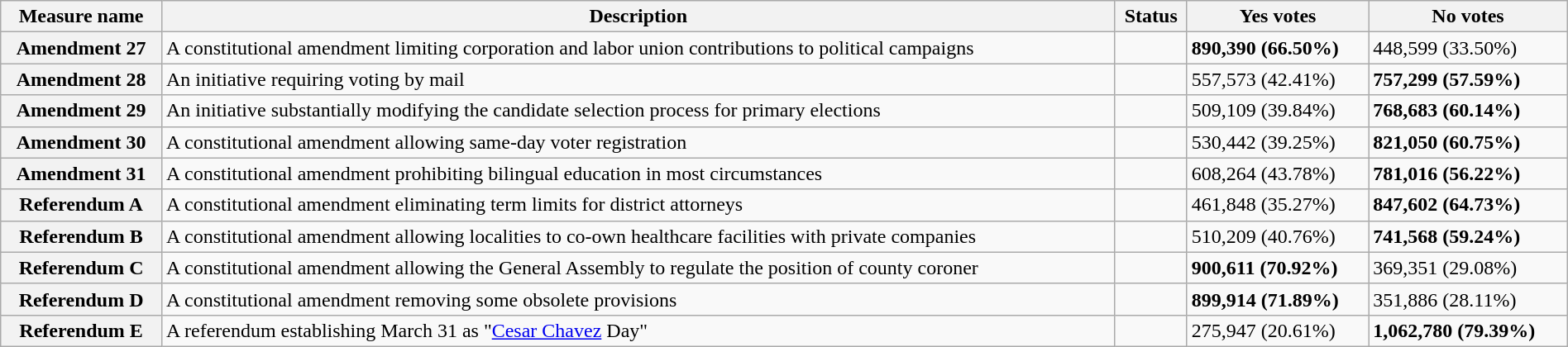<table class="wikitable sortable plainrowheaders" style="width:100%">
<tr>
<th scope="col">Measure name</th>
<th class="unsortable" scope="col">Description</th>
<th scope="col">Status</th>
<th scope="col">Yes votes</th>
<th scope="col">No votes</th>
</tr>
<tr>
<th scope="row">Amendment 27</th>
<td>A constitutional amendment limiting corporation and labor union contributions to political campaigns</td>
<td></td>
<td><strong>890,390 (66.50%)</strong></td>
<td>448,599 (33.50%)</td>
</tr>
<tr>
<th scope="row">Amendment 28</th>
<td>An initiative requiring voting by mail</td>
<td></td>
<td>557,573 (42.41%)</td>
<td><strong>757,299 (57.59%)</strong></td>
</tr>
<tr>
<th scope="row">Amendment 29</th>
<td>An initiative substantially modifying the candidate selection process for primary elections</td>
<td></td>
<td>509,109 (39.84%)</td>
<td><strong>768,683 (60.14%)</strong></td>
</tr>
<tr>
<th scope="row">Amendment 30</th>
<td>A constitutional amendment allowing same-day voter registration</td>
<td></td>
<td>530,442 (39.25%)</td>
<td><strong>821,050 (60.75%)</strong></td>
</tr>
<tr>
<th scope="row">Amendment 31</th>
<td>A constitutional amendment prohibiting bilingual education in most circumstances</td>
<td></td>
<td>608,264 (43.78%)</td>
<td><strong>781,016 (56.22%)</strong></td>
</tr>
<tr>
<th scope="row">Referendum A</th>
<td>A constitutional amendment eliminating term limits for district attorneys</td>
<td></td>
<td>461,848 (35.27%)</td>
<td><strong>847,602 (64.73%)</strong></td>
</tr>
<tr>
<th scope="row">Referendum B</th>
<td>A constitutional amendment allowing localities to co-own healthcare facilities with private companies</td>
<td></td>
<td>510,209 (40.76%)</td>
<td><strong>741,568 (59.24%)</strong></td>
</tr>
<tr>
<th scope="row">Referendum C</th>
<td>A constitutional amendment allowing the General Assembly to regulate the position of county coroner</td>
<td></td>
<td><strong>900,611 (70.92%)</strong></td>
<td>369,351 (29.08%)</td>
</tr>
<tr>
<th scope="row">Referendum D</th>
<td>A constitutional amendment removing some obsolete provisions</td>
<td></td>
<td><strong>899,914 (71.89%)</strong></td>
<td>351,886 (28.11%)</td>
</tr>
<tr>
<th scope="row">Referendum E</th>
<td>A referendum establishing March 31 as "<a href='#'>Cesar Chavez</a> Day"</td>
<td></td>
<td>275,947 (20.61%)</td>
<td><strong>1,062,780 (79.39%)</strong></td>
</tr>
</table>
